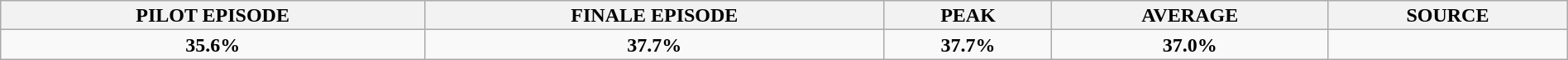<table class="wikitable" style="text-align:center; background:#f9f9f9; line-height:16px;" width="100%">
<tr>
<th>PILOT EPISODE</th>
<th>FINALE EPISODE</th>
<th>PEAK</th>
<th>AVERAGE</th>
<th>SOURCE</th>
</tr>
<tr>
<td style="text-align:center;"><strong>35.6%</strong></td>
<td style="text-align:center;"><strong>37.7%</strong></td>
<td style="text-align:center;"><strong>37.7%</strong></td>
<td style="text-align:center; color:black;"><strong>37.0%</strong></td>
<td></td>
</tr>
</table>
